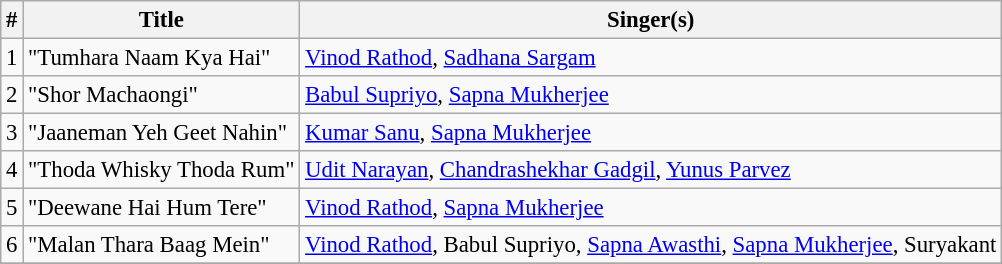<table class="wikitable" style="font-size:95%;">
<tr>
<th>#</th>
<th>Title</th>
<th>Singer(s)</th>
</tr>
<tr>
<td>1</td>
<td>"Tumhara Naam Kya Hai"</td>
<td><a href='#'>Vinod Rathod</a>, <a href='#'>Sadhana Sargam</a></td>
</tr>
<tr>
<td>2</td>
<td>"Shor Machaongi"</td>
<td><a href='#'>Babul Supriyo</a>, <a href='#'>Sapna Mukherjee</a></td>
</tr>
<tr>
<td>3</td>
<td>"Jaaneman Yeh Geet Nahin"</td>
<td><a href='#'>Kumar Sanu</a>, <a href='#'>Sapna Mukherjee</a></td>
</tr>
<tr>
<td>4</td>
<td>"Thoda Whisky Thoda Rum"</td>
<td><a href='#'>Udit Narayan</a>, <a href='#'>Chandrashekhar Gadgil</a>, <a href='#'>Yunus Parvez</a></td>
</tr>
<tr>
<td>5</td>
<td>"Deewane Hai Hum Tere"</td>
<td><a href='#'>Vinod Rathod</a>, <a href='#'>Sapna Mukherjee</a></td>
</tr>
<tr>
<td>6</td>
<td>"Malan Thara Baag Mein"</td>
<td><a href='#'>Vinod Rathod</a>, Babul Supriyo, <a href='#'>Sapna Awasthi</a>, <a href='#'>Sapna Mukherjee</a>, Suryakant</td>
</tr>
<tr>
</tr>
</table>
